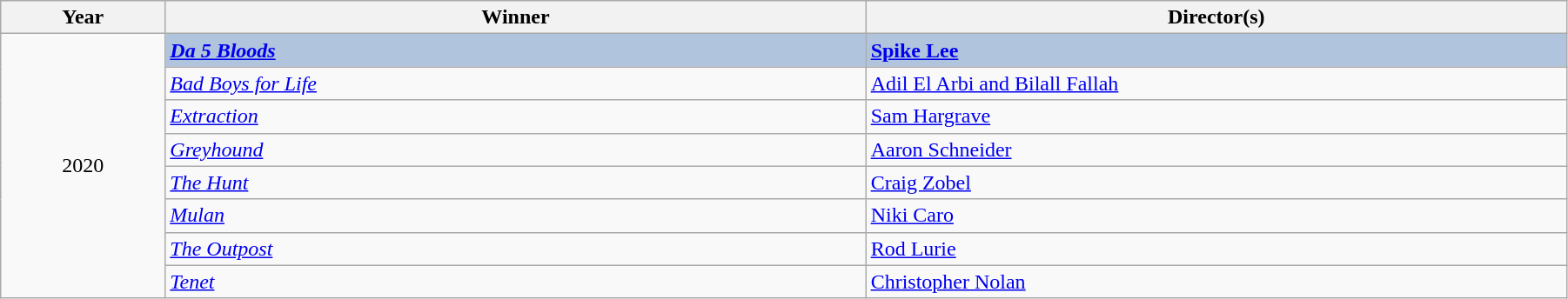<table class="wikitable" width="95%" cellpadding="5">
<tr>
<th width="100"><strong>Year</strong></th>
<th width="450"><strong>Winner</strong></th>
<th width="450"><strong>Director(s)</strong></th>
</tr>
<tr>
<td rowspan="8" style="text-align:center;">2020</td>
<td style="background:#B0C4DE;"><strong><em><a href='#'>Da 5 Bloods</a></em></strong></td>
<td style="background:#B0C4DE;"><strong><a href='#'>Spike Lee</a></strong></td>
</tr>
<tr>
<td><em><a href='#'>Bad Boys for Life</a></em></td>
<td><a href='#'>Adil El Arbi and Bilall Fallah</a></td>
</tr>
<tr>
<td><em><a href='#'>Extraction</a></em></td>
<td><a href='#'>Sam Hargrave</a></td>
</tr>
<tr>
<td><em><a href='#'>Greyhound</a></em></td>
<td><a href='#'>Aaron Schneider</a></td>
</tr>
<tr>
<td><em><a href='#'>The Hunt</a></em></td>
<td><a href='#'>Craig Zobel</a></td>
</tr>
<tr>
<td><em><a href='#'>Mulan</a></em></td>
<td><a href='#'>Niki Caro</a></td>
</tr>
<tr>
<td><em><a href='#'>The Outpost</a></em></td>
<td><a href='#'>Rod Lurie</a></td>
</tr>
<tr>
<td><em><a href='#'>Tenet</a></em></td>
<td><a href='#'>Christopher Nolan</a></td>
</tr>
</table>
